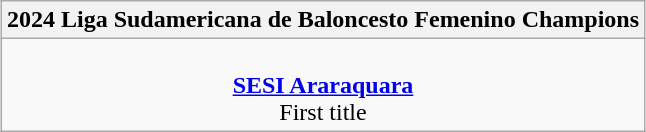<table class=wikitable style="text-align:center; margin:auto">
<tr>
<th>2024 Liga Sudamericana de Baloncesto Femenino Champions</th>
</tr>
<tr>
<td> <br><strong><a href='#'>SESI Araraquara</a></strong><br>First title</td>
</tr>
</table>
